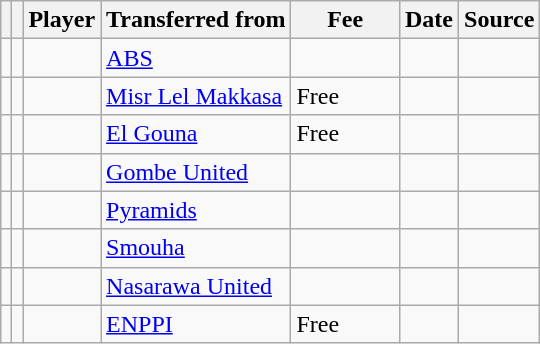<table class="wikitable plainrowheaders sortable">
<tr>
<th></th>
<th></th>
<th scope=col>Player</th>
<th>Transferred from</th>
<th !scope=col; style="width: 65px;">Fee</th>
<th scope=col>Date</th>
<th scope=col>Source</th>
</tr>
<tr>
<td align=center></td>
<td align=center></td>
<td></td>
<td> <a href='#'>ABS</a></td>
<td></td>
<td></td>
<td></td>
</tr>
<tr>
<td align=center></td>
<td align=center></td>
<td></td>
<td> <a href='#'>Misr Lel Makkasa</a></td>
<td>Free</td>
<td></td>
<td></td>
</tr>
<tr>
<td align=center></td>
<td align=center></td>
<td></td>
<td> <a href='#'>El Gouna</a></td>
<td>Free</td>
<td></td>
<td></td>
</tr>
<tr>
<td align=center></td>
<td align=center></td>
<td></td>
<td> <a href='#'>Gombe United</a></td>
<td></td>
<td></td>
<td></td>
</tr>
<tr>
<td align=center></td>
<td align=center></td>
<td></td>
<td> <a href='#'>Pyramids</a></td>
<td></td>
<td></td>
<td></td>
</tr>
<tr>
<td align=center></td>
<td align=center></td>
<td></td>
<td> <a href='#'>Smouha</a></td>
<td></td>
<td></td>
<td></td>
</tr>
<tr>
<td align=center></td>
<td align=center></td>
<td></td>
<td> <a href='#'>Nasarawa United</a></td>
<td></td>
<td></td>
<td></td>
</tr>
<tr>
<td align=center></td>
<td align=center></td>
<td></td>
<td> <a href='#'>ENPPI</a></td>
<td>Free</td>
<td></td>
<td></td>
</tr>
</table>
